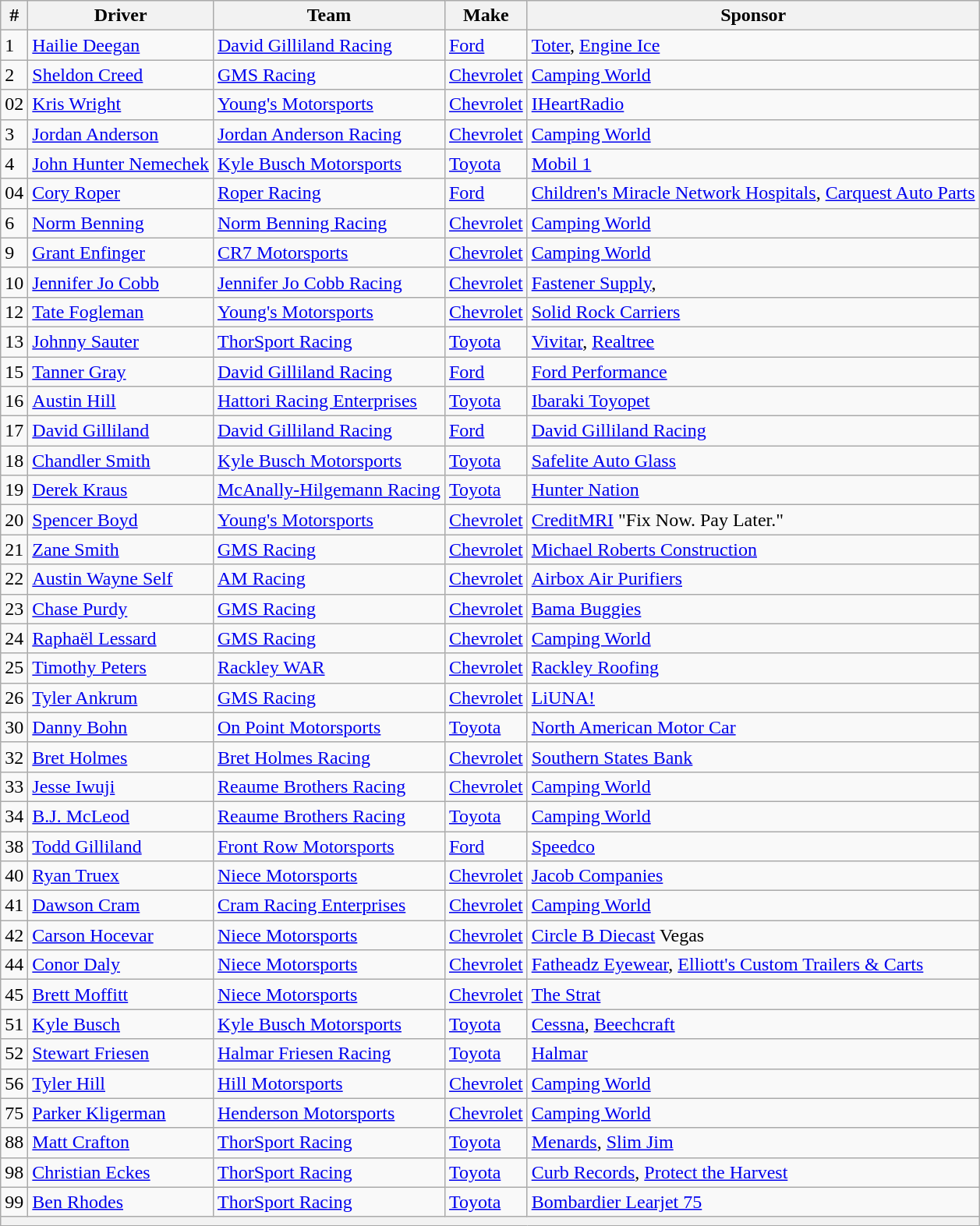<table class="wikitable">
<tr>
<th>#</th>
<th>Driver</th>
<th>Team</th>
<th>Make</th>
<th>Sponsor</th>
</tr>
<tr>
<td>1</td>
<td><a href='#'>Hailie Deegan</a></td>
<td><a href='#'>David Gilliland Racing</a></td>
<td><a href='#'>Ford</a></td>
<td><a href='#'>Toter</a>, <a href='#'>Engine Ice</a></td>
</tr>
<tr>
<td>2</td>
<td><a href='#'>Sheldon Creed</a></td>
<td><a href='#'>GMS Racing</a></td>
<td><a href='#'>Chevrolet</a></td>
<td><a href='#'>Camping World</a></td>
</tr>
<tr>
<td>02</td>
<td><a href='#'>Kris Wright</a></td>
<td><a href='#'>Young's Motorsports</a></td>
<td><a href='#'>Chevrolet</a></td>
<td><a href='#'>IHeartRadio</a></td>
</tr>
<tr>
<td>3</td>
<td><a href='#'>Jordan Anderson</a></td>
<td><a href='#'>Jordan Anderson Racing</a></td>
<td><a href='#'>Chevrolet</a></td>
<td><a href='#'>Camping World</a></td>
</tr>
<tr>
<td>4</td>
<td><a href='#'>John Hunter Nemechek</a></td>
<td><a href='#'>Kyle Busch Motorsports</a></td>
<td><a href='#'>Toyota</a></td>
<td><a href='#'>Mobil 1</a></td>
</tr>
<tr>
<td>04</td>
<td><a href='#'>Cory Roper</a></td>
<td><a href='#'>Roper Racing</a></td>
<td><a href='#'>Ford</a></td>
<td><a href='#'>Children's Miracle Network Hospitals</a>, <a href='#'>Carquest Auto Parts</a></td>
</tr>
<tr>
<td>6</td>
<td><a href='#'>Norm Benning</a></td>
<td><a href='#'>Norm Benning Racing</a></td>
<td><a href='#'>Chevrolet</a></td>
<td><a href='#'>Camping World</a></td>
</tr>
<tr>
<td>9</td>
<td><a href='#'>Grant Enfinger</a></td>
<td><a href='#'>CR7 Motorsports</a></td>
<td><a href='#'>Chevrolet</a></td>
<td><a href='#'>Camping World</a></td>
</tr>
<tr>
<td>10</td>
<td><a href='#'>Jennifer Jo Cobb</a></td>
<td><a href='#'>Jennifer Jo Cobb Racing</a></td>
<td><a href='#'>Chevrolet</a></td>
<td><a href='#'>Fastener Supply</a>, </td>
</tr>
<tr>
<td>12</td>
<td><a href='#'>Tate Fogleman</a></td>
<td><a href='#'>Young's Motorsports</a></td>
<td><a href='#'>Chevrolet</a></td>
<td><a href='#'>Solid Rock Carriers</a></td>
</tr>
<tr>
<td>13</td>
<td><a href='#'>Johnny Sauter</a></td>
<td><a href='#'>ThorSport Racing</a></td>
<td><a href='#'>Toyota</a></td>
<td><a href='#'>Vivitar</a>, <a href='#'>Realtree</a></td>
</tr>
<tr>
<td>15</td>
<td><a href='#'>Tanner Gray</a></td>
<td><a href='#'>David Gilliland Racing</a></td>
<td><a href='#'>Ford</a></td>
<td><a href='#'>Ford Performance</a></td>
</tr>
<tr>
<td>16</td>
<td><a href='#'>Austin Hill</a></td>
<td><a href='#'>Hattori Racing Enterprises</a></td>
<td><a href='#'>Toyota</a></td>
<td><a href='#'>Ibaraki Toyopet</a></td>
</tr>
<tr>
<td>17</td>
<td><a href='#'>David Gilliland</a></td>
<td><a href='#'>David Gilliland Racing</a></td>
<td><a href='#'>Ford</a></td>
<td><a href='#'>David Gilliland Racing</a></td>
</tr>
<tr>
<td>18</td>
<td><a href='#'>Chandler Smith</a></td>
<td><a href='#'>Kyle Busch Motorsports</a></td>
<td><a href='#'>Toyota</a></td>
<td><a href='#'>Safelite Auto Glass</a></td>
</tr>
<tr>
<td>19</td>
<td><a href='#'>Derek Kraus</a></td>
<td><a href='#'>McAnally-Hilgemann Racing</a></td>
<td><a href='#'>Toyota</a></td>
<td><a href='#'>Hunter Nation</a></td>
</tr>
<tr>
<td>20</td>
<td><a href='#'>Spencer Boyd</a></td>
<td><a href='#'>Young's Motorsports</a></td>
<td><a href='#'>Chevrolet</a></td>
<td><a href='#'>CreditMRI</a> "Fix Now. Pay Later."</td>
</tr>
<tr>
<td>21</td>
<td><a href='#'>Zane Smith</a></td>
<td><a href='#'>GMS Racing</a></td>
<td><a href='#'>Chevrolet</a></td>
<td><a href='#'>Michael Roberts Construction</a></td>
</tr>
<tr>
<td>22</td>
<td><a href='#'>Austin Wayne Self</a></td>
<td><a href='#'>AM Racing</a></td>
<td><a href='#'>Chevrolet</a></td>
<td><a href='#'>Airbox Air Purifiers</a></td>
</tr>
<tr>
<td>23</td>
<td><a href='#'>Chase Purdy</a></td>
<td><a href='#'>GMS Racing</a></td>
<td><a href='#'>Chevrolet</a></td>
<td><a href='#'>Bama Buggies</a></td>
</tr>
<tr>
<td>24</td>
<td><a href='#'>Raphaël Lessard</a></td>
<td><a href='#'>GMS Racing</a></td>
<td><a href='#'>Chevrolet</a></td>
<td><a href='#'>Camping World</a></td>
</tr>
<tr>
<td>25</td>
<td><a href='#'>Timothy Peters</a></td>
<td><a href='#'>Rackley WAR</a></td>
<td><a href='#'>Chevrolet</a></td>
<td><a href='#'>Rackley Roofing</a></td>
</tr>
<tr>
<td>26</td>
<td><a href='#'>Tyler Ankrum</a></td>
<td><a href='#'>GMS Racing</a></td>
<td><a href='#'>Chevrolet</a></td>
<td><a href='#'>LiUNA!</a></td>
</tr>
<tr>
<td>30</td>
<td><a href='#'>Danny Bohn</a></td>
<td><a href='#'>On Point Motorsports</a></td>
<td><a href='#'>Toyota</a></td>
<td><a href='#'>North American Motor Car</a></td>
</tr>
<tr>
<td>32</td>
<td><a href='#'>Bret Holmes</a></td>
<td><a href='#'>Bret Holmes Racing</a></td>
<td><a href='#'>Chevrolet</a></td>
<td><a href='#'>Southern States Bank</a></td>
</tr>
<tr>
<td>33</td>
<td><a href='#'>Jesse Iwuji</a></td>
<td><a href='#'>Reaume Brothers Racing</a></td>
<td><a href='#'>Chevrolet</a></td>
<td><a href='#'>Camping World</a></td>
</tr>
<tr>
<td>34</td>
<td><a href='#'>B.J. McLeod</a></td>
<td><a href='#'>Reaume Brothers Racing</a></td>
<td><a href='#'>Toyota</a></td>
<td><a href='#'>Camping World</a></td>
</tr>
<tr>
<td>38</td>
<td><a href='#'>Todd Gilliland</a></td>
<td><a href='#'>Front Row Motorsports</a></td>
<td><a href='#'>Ford</a></td>
<td><a href='#'>Speedco</a></td>
</tr>
<tr>
<td>40</td>
<td><a href='#'>Ryan Truex</a></td>
<td><a href='#'>Niece Motorsports</a></td>
<td><a href='#'>Chevrolet</a></td>
<td><a href='#'>Jacob Companies</a></td>
</tr>
<tr>
<td>41</td>
<td><a href='#'>Dawson Cram</a></td>
<td><a href='#'>Cram Racing Enterprises</a></td>
<td><a href='#'>Chevrolet</a></td>
<td><a href='#'>Camping World</a></td>
</tr>
<tr>
<td>42</td>
<td><a href='#'>Carson Hocevar</a></td>
<td><a href='#'>Niece Motorsports</a></td>
<td><a href='#'>Chevrolet</a></td>
<td><a href='#'>Circle B Diecast</a> Vegas</td>
</tr>
<tr>
<td>44</td>
<td><a href='#'>Conor Daly</a></td>
<td><a href='#'>Niece Motorsports</a></td>
<td><a href='#'>Chevrolet</a></td>
<td><a href='#'>Fatheadz Eyewear</a>, <a href='#'>Elliott's Custom Trailers & Carts</a></td>
</tr>
<tr>
<td>45</td>
<td><a href='#'>Brett Moffitt</a></td>
<td><a href='#'>Niece Motorsports</a></td>
<td><a href='#'>Chevrolet</a></td>
<td><a href='#'>The Strat</a></td>
</tr>
<tr>
<td>51</td>
<td><a href='#'>Kyle Busch</a></td>
<td><a href='#'>Kyle Busch Motorsports</a></td>
<td><a href='#'>Toyota</a></td>
<td><a href='#'>Cessna</a>, <a href='#'>Beechcraft</a></td>
</tr>
<tr>
<td>52</td>
<td><a href='#'>Stewart Friesen</a></td>
<td><a href='#'>Halmar Friesen Racing</a></td>
<td><a href='#'>Toyota</a></td>
<td><a href='#'>Halmar</a></td>
</tr>
<tr>
<td>56</td>
<td><a href='#'>Tyler Hill</a></td>
<td><a href='#'>Hill Motorsports</a></td>
<td><a href='#'>Chevrolet</a></td>
<td><a href='#'>Camping World</a></td>
</tr>
<tr>
<td>75</td>
<td><a href='#'>Parker Kligerman</a></td>
<td><a href='#'>Henderson Motorsports</a></td>
<td><a href='#'>Chevrolet</a></td>
<td><a href='#'>Camping World</a></td>
</tr>
<tr>
<td>88</td>
<td><a href='#'>Matt Crafton</a></td>
<td><a href='#'>ThorSport Racing</a></td>
<td><a href='#'>Toyota</a></td>
<td><a href='#'>Menards</a>, <a href='#'>Slim Jim</a></td>
</tr>
<tr>
<td>98</td>
<td><a href='#'>Christian Eckes</a></td>
<td><a href='#'>ThorSport Racing</a></td>
<td><a href='#'>Toyota</a></td>
<td><a href='#'>Curb Records</a>, <a href='#'>Protect the Harvest</a></td>
</tr>
<tr>
<td>99</td>
<td><a href='#'>Ben Rhodes</a></td>
<td><a href='#'>ThorSport Racing</a></td>
<td><a href='#'>Toyota</a></td>
<td><a href='#'>Bombardier Learjet 75</a></td>
</tr>
<tr>
<th colspan="5"></th>
</tr>
</table>
